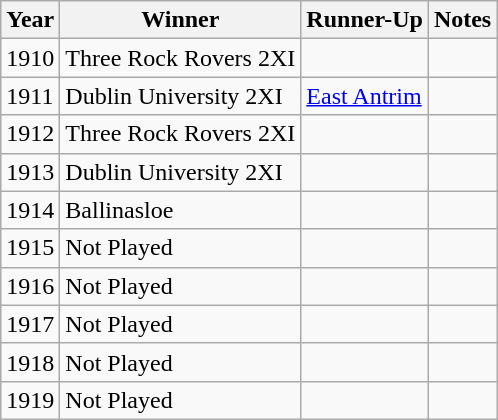<table class="wikitable">
<tr>
<th>Year</th>
<th>Winner</th>
<th>Runner-Up</th>
<th>Notes</th>
</tr>
<tr>
<td>1910</td>
<td>Three Rock Rovers 2XI</td>
<td></td>
<td></td>
</tr>
<tr>
<td>1911</td>
<td>Dublin University 2XI</td>
<td><a href='#'>East Antrim</a></td>
<td></td>
</tr>
<tr>
<td>1912</td>
<td>Three Rock Rovers 2XI</td>
<td></td>
<td></td>
</tr>
<tr>
<td>1913</td>
<td>Dublin University 2XI</td>
<td></td>
<td></td>
</tr>
<tr>
<td>1914</td>
<td>Ballinasloe</td>
<td></td>
<td></td>
</tr>
<tr>
<td>1915</td>
<td>Not Played</td>
<td></td>
<td></td>
</tr>
<tr>
<td>1916</td>
<td>Not Played</td>
<td></td>
<td></td>
</tr>
<tr>
<td>1917</td>
<td>Not Played</td>
<td></td>
<td></td>
</tr>
<tr>
<td>1918</td>
<td>Not Played</td>
<td></td>
<td></td>
</tr>
<tr>
<td>1919</td>
<td>Not Played</td>
<td></td>
<td></td>
</tr>
</table>
